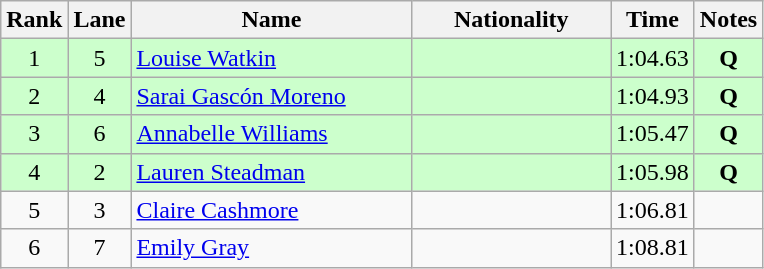<table class="wikitable sortable" style="text-align:center">
<tr>
<th>Rank</th>
<th>Lane</th>
<th style="width:180px">Name</th>
<th style="width:125px">Nationality</th>
<th>Time</th>
<th>Notes</th>
</tr>
<tr style="background:#cfc;">
<td>1</td>
<td>5</td>
<td style="text-align:left;"><a href='#'>Louise Watkin</a></td>
<td style="text-align:left;"></td>
<td>1:04.63</td>
<td><strong>Q</strong></td>
</tr>
<tr style="background:#cfc;">
<td>2</td>
<td>4</td>
<td style="text-align:left;"><a href='#'>Sarai Gascón Moreno</a></td>
<td style="text-align:left;"></td>
<td>1:04.93</td>
<td><strong>Q</strong></td>
</tr>
<tr style="background:#cfc;">
<td>3</td>
<td>6</td>
<td style="text-align:left;"><a href='#'>Annabelle Williams</a></td>
<td style="text-align:left;"></td>
<td>1:05.47</td>
<td><strong>Q</strong></td>
</tr>
<tr style="background:#cfc;">
<td>4</td>
<td>2</td>
<td style="text-align:left;"><a href='#'>Lauren Steadman</a></td>
<td style="text-align:left;"></td>
<td>1:05.98</td>
<td><strong>Q</strong></td>
</tr>
<tr>
<td>5</td>
<td>3</td>
<td style="text-align:left;"><a href='#'>Claire Cashmore</a></td>
<td style="text-align:left;"></td>
<td>1:06.81</td>
<td></td>
</tr>
<tr>
<td>6</td>
<td>7</td>
<td style="text-align:left;"><a href='#'>Emily Gray</a></td>
<td style="text-align:left;"></td>
<td>1:08.81</td>
<td></td>
</tr>
</table>
